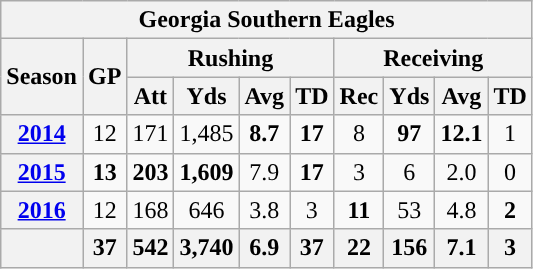<table class="wikitable" style="text-align: center;">
<tr>
<th colspan="15">Georgia Southern Eagles</th>
</tr>
<tr>
<th rowspan="2">Season</th>
<th rowspan="2">GP</th>
<th colspan="4">Rushing</th>
<th colspan="4">Receiving</th>
</tr>
<tr>
<th>Att</th>
<th>Yds</th>
<th>Avg</th>
<th>TD</th>
<th>Rec</th>
<th>Yds</th>
<th>Avg</th>
<th>TD</th>
</tr>
<tr>
<th><a href='#'>2014</a></th>
<td>12</td>
<td>171</td>
<td>1,485</td>
<td><strong>8.7</strong></td>
<td><strong>17</strong></td>
<td>8</td>
<td><strong>97</strong></td>
<td><strong>12.1</strong></td>
<td>1</td>
</tr>
<tr>
<th><a href='#'>2015</a></th>
<td><strong>13</strong></td>
<td><strong>203</strong></td>
<td><strong>1,609</strong></td>
<td>7.9</td>
<td><strong>17</strong></td>
<td>3</td>
<td>6</td>
<td>2.0</td>
<td>0</td>
</tr>
<tr>
<th><a href='#'>2016</a></th>
<td>12</td>
<td>168</td>
<td>646</td>
<td>3.8</td>
<td>3</td>
<td><strong>11</strong></td>
<td>53</td>
<td>4.8</td>
<td><strong>2</strong></td>
</tr>
<tr>
<th></th>
<th>37</th>
<th>542</th>
<th>3,740</th>
<th>6.9</th>
<th>37</th>
<th>22</th>
<th>156</th>
<th>7.1</th>
<th>3</th>
</tr>
</table>
